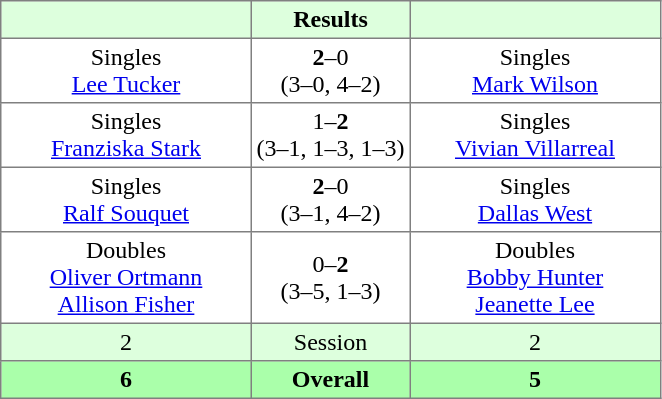<table border="1" cellpadding="3" style="border-collapse: collapse;">
<tr bgcolor="#ddffdd">
<th width="160"></th>
<th>Results</th>
<th width="160"></th>
</tr>
<tr>
<td align="center">Singles<br><a href='#'>Lee Tucker</a></td>
<td align="center"><strong>2</strong>–0<br>(3–0, 4–2)</td>
<td align="center">Singles<br><a href='#'>Mark Wilson</a></td>
</tr>
<tr>
<td align="center">Singles<br><a href='#'>Franziska Stark</a></td>
<td align="center">1–<strong>2</strong><br>(3–1, 1–3, 1–3)</td>
<td align="center">Singles<br><a href='#'>Vivian Villarreal</a></td>
</tr>
<tr>
<td align="center">Singles<br><a href='#'>Ralf Souquet</a></td>
<td align="center"><strong>2</strong>–0<br>(3–1, 4–2)</td>
<td align="center">Singles<br><a href='#'>Dallas West</a></td>
</tr>
<tr>
<td align="center">Doubles<br><a href='#'>Oliver Ortmann</a><br><a href='#'>Allison Fisher</a></td>
<td align="center">0–<strong>2</strong><br>(3–5, 1–3)</td>
<td align="center">Doubles<br><a href='#'>Bobby Hunter</a><br><a href='#'>Jeanette Lee</a></td>
</tr>
<tr bgcolor="#ddffdd">
<td align="center">2</td>
<td align="center">Session</td>
<td align="center">2</td>
</tr>
<tr bgcolor="#aaffaa">
<th align="center">6</th>
<th align="center">Overall</th>
<th align="center">5</th>
</tr>
</table>
